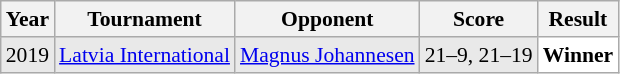<table class="sortable wikitable" style="font-size: 90%;">
<tr>
<th>Year</th>
<th>Tournament</th>
<th>Opponent</th>
<th>Score</th>
<th>Result</th>
</tr>
<tr style="background:#E9E9E9">
<td align="center">2019</td>
<td align="left"><a href='#'>Latvia International</a></td>
<td align="left"> <a href='#'>Magnus Johannesen</a></td>
<td align="left">21–9, 21–19</td>
<td style="text-align:left; background:white"> <strong>Winner</strong></td>
</tr>
</table>
